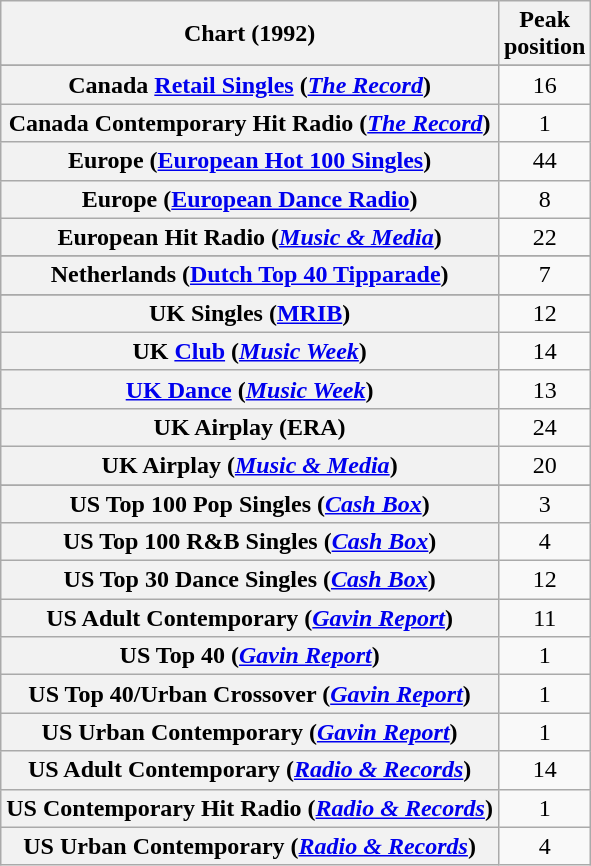<table class="wikitable sortable plainrowheaders" style="text-align:center;">
<tr>
<th scope="col">Chart (1992)</th>
<th scope="col">Peak<br>position</th>
</tr>
<tr>
</tr>
<tr>
</tr>
<tr>
<th scope="row">Canada <a href='#'>Retail Singles</a> (<em><a href='#'>The Record</a></em>)</th>
<td align="center">16</td>
</tr>
<tr>
<th scope="row">Canada Contemporary Hit Radio (<em><a href='#'>The Record</a></em>)</th>
<td align="center">1</td>
</tr>
<tr>
<th scope="row">Europe (<a href='#'>European Hot 100 Singles</a>)</th>
<td align="center">44</td>
</tr>
<tr>
<th scope="row">Europe (<a href='#'>European Dance Radio</a>)</th>
<td align="center">8</td>
</tr>
<tr>
<th scope="row">European Hit Radio (<em><a href='#'>Music & Media</a></em>)</th>
<td align="center">22</td>
</tr>
<tr>
</tr>
<tr>
<th scope="row">Netherlands (<a href='#'>Dutch Top 40 Tipparade</a>)</th>
<td align="center">7</td>
</tr>
<tr>
</tr>
<tr>
</tr>
<tr>
<th scope="row">UK Singles (<a href='#'>MRIB</a>)</th>
<td>12</td>
</tr>
<tr>
<th scope="row">UK <a href='#'>Club</a> (<em><a href='#'>Music Week</a></em>)<br></th>
<td align="center">14</td>
</tr>
<tr>
<th scope="row"><a href='#'>UK Dance</a> (<em><a href='#'>Music Week</a></em>)</th>
<td align="center">13</td>
</tr>
<tr>
<th scope="row">UK Airplay (ERA)</th>
<td>24</td>
</tr>
<tr>
<th scope="row">UK Airplay (<em><a href='#'>Music & Media</a></em>)</th>
<td>20</td>
</tr>
<tr>
</tr>
<tr>
</tr>
<tr>
</tr>
<tr>
</tr>
<tr>
</tr>
<tr>
<th scope="row">US Top 100 Pop Singles (<em><a href='#'>Cash Box</a></em>)</th>
<td align="center">3</td>
</tr>
<tr>
<th scope="row">US Top 100 R&B Singles (<em><a href='#'>Cash Box</a></em>)</th>
<td>4</td>
</tr>
<tr>
<th scope="row">US Top 30 Dance Singles (<em><a href='#'>Cash Box</a></em>)</th>
<td>12</td>
</tr>
<tr>
<th scope="row">US Adult Contemporary (<em><a href='#'>Gavin Report</a></em>)</th>
<td align="center">11</td>
</tr>
<tr>
<th scope="row">US Top 40 (<em><a href='#'>Gavin Report</a></em>)</th>
<td align="center">1</td>
</tr>
<tr>
<th scope="row">US Top 40/Urban Crossover (<em><a href='#'>Gavin Report</a></em>)</th>
<td align="center">1</td>
</tr>
<tr>
<th scope="row">US Urban Contemporary (<em><a href='#'>Gavin Report</a></em>)</th>
<td align="center">1</td>
</tr>
<tr>
<th scope="row">US Adult Contemporary (<em><a href='#'>Radio & Records</a></em>)</th>
<td align="center">14</td>
</tr>
<tr>
<th scope="row">US Contemporary Hit Radio (<em><a href='#'>Radio & Records</a></em>)</th>
<td align="center">1</td>
</tr>
<tr>
<th scope="row">US Urban Contemporary (<em><a href='#'>Radio & Records</a></em>)</th>
<td align="center">4</td>
</tr>
</table>
